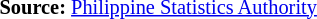<table style="font-size:85%;" '|>
<tr>
<td><br><p>
<strong>Source:</strong> <a href='#'>Philippine Statistics Authority</a>
</p></td>
</tr>
</table>
